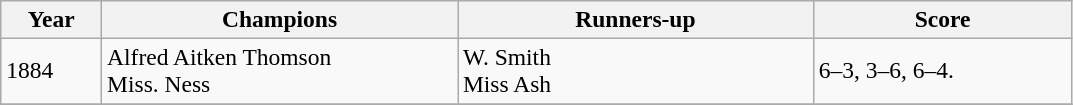<table class="wikitable" style="font-size:98%;">
<tr>
<th style="width:60px;">Year</th>
<th style="width:230px;">Champions</th>
<th style="width:230px;">Runners-up</th>
<th style="width:165px;">Score</th>
</tr>
<tr>
<td>1884</td>
<td> Alfred Aitken Thomson<br> Miss. Ness</td>
<td> W. Smith<br> Miss Ash</td>
<td>6–3, 3–6, 6–4.</td>
</tr>
<tr>
</tr>
</table>
